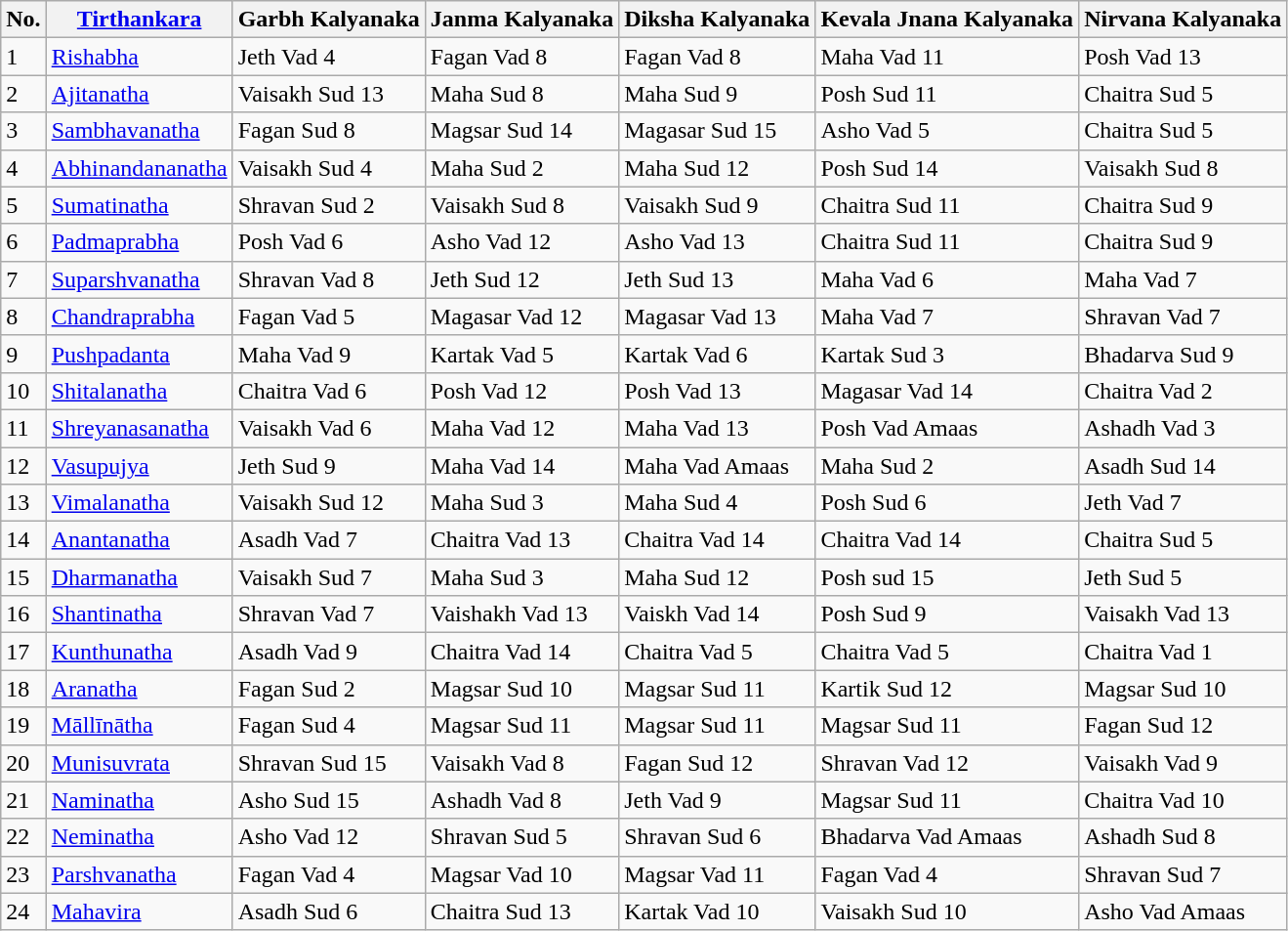<table class="wikitable">
<tr>
<th>No.</th>
<th><a href='#'>Tirthankara</a></th>
<th>Garbh Kalyanaka</th>
<th>Janma Kalyanaka</th>
<th>Diksha Kalyanaka</th>
<th>Kevala Jnana Kalyanaka</th>
<th>Nirvana Kalyanaka</th>
</tr>
<tr>
<td>1</td>
<td><a href='#'>Rishabha</a></td>
<td>Jeth Vad  4</td>
<td>Fagan Vad 8</td>
<td>Fagan Vad 8</td>
<td>Maha Vad 11</td>
<td>Posh Vad 13</td>
</tr>
<tr>
<td>2</td>
<td><a href='#'>Ajitanatha</a></td>
<td>Vaisakh Sud 13</td>
<td>Maha Sud 8</td>
<td>Maha Sud 9</td>
<td>Posh Sud 11</td>
<td>Chaitra Sud 5</td>
</tr>
<tr>
<td>3</td>
<td><a href='#'>Sambhavanatha</a></td>
<td>Fagan Sud 8</td>
<td>Magsar Sud 14</td>
<td>Magasar Sud 15</td>
<td>Asho Vad 5</td>
<td>Chaitra Sud 5</td>
</tr>
<tr>
<td>4</td>
<td><a href='#'>Abhinandananatha</a></td>
<td>Vaisakh Sud 4</td>
<td>Maha Sud 2</td>
<td>Maha Sud 12</td>
<td>Posh Sud 14</td>
<td>Vaisakh Sud 8</td>
</tr>
<tr>
<td>5</td>
<td><a href='#'>Sumatinatha</a></td>
<td>Shravan Sud 2</td>
<td>Vaisakh Sud 8</td>
<td>Vaisakh Sud 9</td>
<td>Chaitra Sud 11</td>
<td>Chaitra Sud 9</td>
</tr>
<tr>
<td>6</td>
<td><a href='#'>Padmaprabha</a></td>
<td>Posh Vad 6</td>
<td>Asho Vad 12</td>
<td>Asho Vad 13</td>
<td>Chaitra Sud 11</td>
<td>Chaitra Sud 9</td>
</tr>
<tr>
<td>7</td>
<td><a href='#'>Suparshvanatha</a></td>
<td>Shravan Vad 8</td>
<td>Jeth Sud 12</td>
<td>Jeth Sud 13</td>
<td>Maha Vad 6</td>
<td>Maha Vad 7</td>
</tr>
<tr>
<td>8</td>
<td><a href='#'>Chandraprabha</a></td>
<td>Fagan Vad 5</td>
<td>Magasar Vad 12</td>
<td>Magasar Vad 13</td>
<td>Maha Vad 7</td>
<td>Shravan Vad 7</td>
</tr>
<tr>
<td>9</td>
<td><a href='#'>Pushpadanta</a></td>
<td>Maha Vad 9</td>
<td>Kartak Vad 5</td>
<td>Kartak Vad 6</td>
<td>Kartak Sud 3</td>
<td>Bhadarva Sud 9</td>
</tr>
<tr>
<td>10</td>
<td><a href='#'>Shitalanatha</a></td>
<td>Chaitra Vad 6</td>
<td>Posh Vad 12</td>
<td>Posh Vad 13</td>
<td>Magasar Vad 14</td>
<td>Chaitra Vad 2</td>
</tr>
<tr>
<td>11</td>
<td><a href='#'>Shreyanasanatha</a></td>
<td>Vaisakh Vad 6</td>
<td>Maha Vad 12</td>
<td>Maha Vad 13</td>
<td>Posh Vad Amaas</td>
<td>Ashadh Vad 3</td>
</tr>
<tr>
<td>12</td>
<td><a href='#'>Vasupujya</a></td>
<td>Jeth Sud 9</td>
<td>Maha Vad 14</td>
<td>Maha Vad Amaas</td>
<td>Maha Sud 2</td>
<td>Asadh Sud 14</td>
</tr>
<tr>
<td>13</td>
<td><a href='#'>Vimalanatha</a></td>
<td>Vaisakh Sud 12</td>
<td>Maha Sud 3</td>
<td>Maha Sud 4</td>
<td>Posh  Sud 6</td>
<td>Jeth Vad 7</td>
</tr>
<tr>
<td>14</td>
<td><a href='#'>Anantanatha</a></td>
<td>Asadh Vad 7</td>
<td>Chaitra Vad 13</td>
<td>Chaitra Vad 14</td>
<td>Chaitra Vad 14</td>
<td>Chaitra Sud 5</td>
</tr>
<tr>
<td>15</td>
<td><a href='#'>Dharmanatha</a></td>
<td>Vaisakh Sud 7</td>
<td>Maha Sud 3</td>
<td>Maha Sud 12</td>
<td>Posh sud 15</td>
<td>Jeth Sud 5</td>
</tr>
<tr>
<td>16</td>
<td><a href='#'>Shantinatha</a></td>
<td>Shravan Vad 7</td>
<td>Vaishakh Vad 13</td>
<td>Vaiskh Vad 14</td>
<td>Posh Sud 9</td>
<td>Vaisakh Vad 13</td>
</tr>
<tr>
<td>17</td>
<td><a href='#'>Kunthunatha</a></td>
<td>Asadh Vad 9</td>
<td>Chaitra Vad 14</td>
<td>Chaitra Vad 5</td>
<td>Chaitra Vad 5</td>
<td>Chaitra Vad 1</td>
</tr>
<tr>
<td>18</td>
<td><a href='#'>Aranatha</a></td>
<td>Fagan Sud 2</td>
<td>Magsar Sud 10</td>
<td>Magsar Sud 11</td>
<td>Kartik Sud 12</td>
<td>Magsar Sud 10</td>
</tr>
<tr>
<td>19</td>
<td><a href='#'>Māllīnātha</a></td>
<td>Fagan Sud 4</td>
<td>Magsar Sud 11</td>
<td>Magsar Sud 11</td>
<td>Magsar Sud 11</td>
<td>Fagan Sud 12</td>
</tr>
<tr>
<td>20</td>
<td><a href='#'>Munisuvrata</a></td>
<td>Shravan Sud 15</td>
<td>Vaisakh Vad 8</td>
<td>Fagan Sud 12</td>
<td>Shravan Vad 12</td>
<td>Vaisakh Vad 9</td>
</tr>
<tr>
<td>21</td>
<td><a href='#'>Naminatha</a></td>
<td>Asho Sud 15</td>
<td>Ashadh Vad 8</td>
<td>Jeth Vad 9</td>
<td>Magsar Sud 11</td>
<td>Chaitra Vad 10</td>
</tr>
<tr>
<td>22</td>
<td><a href='#'>Neminatha</a></td>
<td>Asho Vad 12</td>
<td>Shravan Sud 5</td>
<td>Shravan Sud 6</td>
<td>Bhadarva Vad Amaas</td>
<td>Ashadh Sud 8</td>
</tr>
<tr>
<td>23</td>
<td><a href='#'>Parshvanatha</a></td>
<td>Fagan Vad 4</td>
<td>Magsar Vad 10</td>
<td>Magsar Vad 11</td>
<td>Fagan Vad 4</td>
<td>Shravan Sud 7</td>
</tr>
<tr>
<td>24</td>
<td><a href='#'>Mahavira</a></td>
<td>Asadh Sud 6</td>
<td>Chaitra Sud 13</td>
<td>Kartak Vad 10</td>
<td>Vaisakh Sud 10</td>
<td>Asho Vad Amaas</td>
</tr>
</table>
